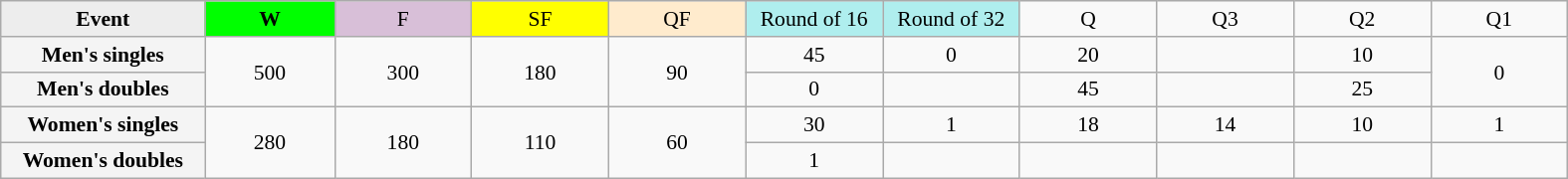<table class=wikitable style=font-size:90%;text-align:center>
<tr>
<td style="width:130px; background:#ededed;"><strong>Event</strong></td>
<td style="width:80px; background:lime;"><strong>W</strong></td>
<td style="width:85px; background:thistle;">F</td>
<td style="width:85px; background:#ff0;">SF</td>
<td style="width:85px; background:#ffebcd;">QF</td>
<td style="width:85px; background:#afeeee;">Round of 16</td>
<td style="width:85px; background:#afeeee;">Round of 32</td>
<td width=85>Q</td>
<td width=85>Q3</td>
<td width=85>Q2</td>
<td width=85>Q1</td>
</tr>
<tr>
<th style="background:#f4f4f4;">Men's singles</th>
<td rowspan=2>500</td>
<td rowspan=2>300</td>
<td rowspan=2>180</td>
<td rowspan=2>90</td>
<td>45</td>
<td>0</td>
<td>20</td>
<td></td>
<td>10</td>
<td rowspan=2>0</td>
</tr>
<tr>
<th style="background:#f4f4f4;">Men's doubles</th>
<td>0</td>
<td></td>
<td>45</td>
<td></td>
<td>25</td>
</tr>
<tr>
<th style="background:#f4f4f4;">Women's singles</th>
<td rowspan=2>280</td>
<td rowspan=2>180</td>
<td rowspan=2>110</td>
<td rowspan=2>60</td>
<td>30</td>
<td>1</td>
<td>18</td>
<td>14</td>
<td>10</td>
<td>1</td>
</tr>
<tr>
<th style="background:#f4f4f4;">Women's doubles</th>
<td>1</td>
<td></td>
<td></td>
<td></td>
<td></td>
<td></td>
</tr>
</table>
